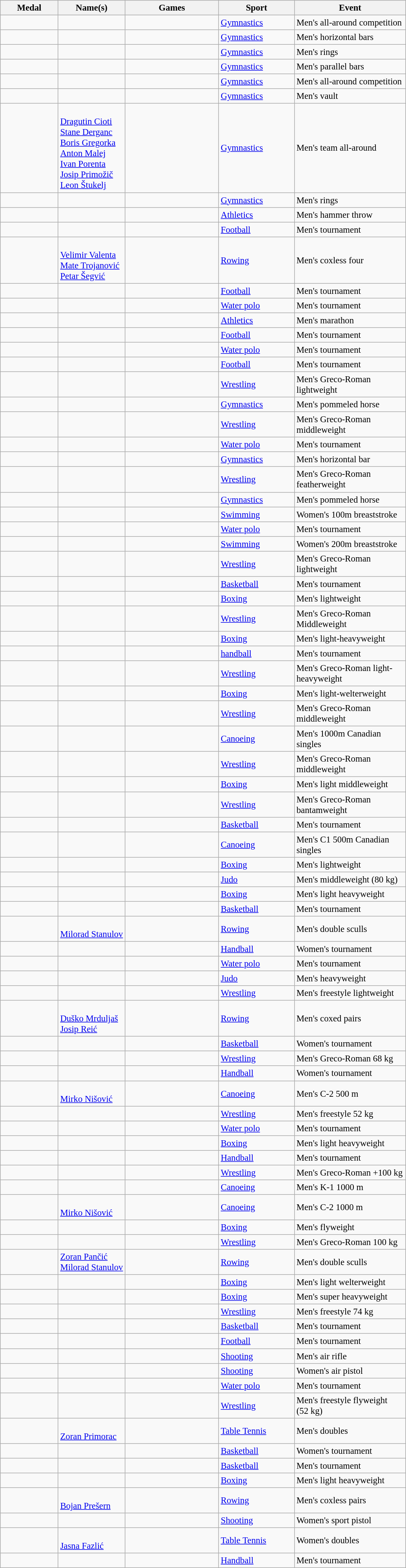<table class="wikitable sortable" style="font-size: 95%;">
<tr>
<th style="width:6em">Medal</th>
<th>Name(s)</th>
<th style="width:10em">Games</th>
<th style="width:8em">Sport</th>
<th style="width:12em">Event</th>
</tr>
<tr>
<td></td>
<td></td>
<td></td>
<td> <a href='#'>Gymnastics</a></td>
<td>Men's all-around competition</td>
</tr>
<tr>
<td></td>
<td></td>
<td></td>
<td> <a href='#'>Gymnastics</a></td>
<td>Men's horizontal bars</td>
</tr>
<tr>
<td></td>
<td></td>
<td></td>
<td> <a href='#'>Gymnastics</a></td>
<td>Men's rings</td>
</tr>
<tr>
<td></td>
<td></td>
<td></td>
<td> <a href='#'>Gymnastics</a></td>
<td>Men's parallel bars</td>
</tr>
<tr>
<td></td>
<td></td>
<td></td>
<td> <a href='#'>Gymnastics</a></td>
<td>Men's all-around competition</td>
</tr>
<tr>
<td></td>
<td></td>
<td></td>
<td> <a href='#'>Gymnastics</a></td>
<td>Men's vault</td>
</tr>
<tr>
<td></td>
<td><br><a href='#'>Dragutin Cioti</a><br><a href='#'>Stane Derganc</a><br><a href='#'>Boris Gregorka</a><br><a href='#'>Anton Malej</a><br><a href='#'>Ivan Porenta</a><br><a href='#'>Josip Primožič</a><br><a href='#'>Leon Štukelj</a></td>
<td></td>
<td> <a href='#'>Gymnastics</a></td>
<td>Men's team all-around</td>
</tr>
<tr>
<td></td>
<td></td>
<td></td>
<td> <a href='#'>Gymnastics</a></td>
<td>Men's rings</td>
</tr>
<tr>
<td></td>
<td></td>
<td></td>
<td> <a href='#'>Athletics</a></td>
<td>Men's hammer throw</td>
</tr>
<tr>
<td></td>
<td></td>
<td></td>
<td> <a href='#'>Football</a></td>
<td>Men's tournament</td>
</tr>
<tr>
<td></td>
<td><br><a href='#'>Velimir Valenta</a><br><a href='#'>Mate Trojanović</a><br><a href='#'>Petar Šegvić</a></td>
<td></td>
<td> <a href='#'>Rowing</a></td>
<td>Men's coxless four</td>
</tr>
<tr>
<td></td>
<td></td>
<td></td>
<td> <a href='#'>Football</a></td>
<td>Men's tournament</td>
</tr>
<tr>
<td></td>
<td></td>
<td></td>
<td> <a href='#'>Water polo</a></td>
<td>Men's tournament</td>
</tr>
<tr>
<td></td>
<td></td>
<td></td>
<td> <a href='#'>Athletics</a></td>
<td>Men's marathon</td>
</tr>
<tr>
<td></td>
<td></td>
<td></td>
<td> <a href='#'>Football</a></td>
<td>Men's tournament</td>
</tr>
<tr>
<td></td>
<td></td>
<td></td>
<td> <a href='#'>Water polo</a></td>
<td>Men's tournament</td>
</tr>
<tr>
<td></td>
<td></td>
<td></td>
<td> <a href='#'>Football</a></td>
<td>Men's tournament</td>
</tr>
<tr>
<td></td>
<td></td>
<td></td>
<td> <a href='#'>Wrestling</a></td>
<td>Men's Greco-Roman lightweight</td>
</tr>
<tr>
<td></td>
<td></td>
<td></td>
<td> <a href='#'>Gymnastics</a></td>
<td>Men's pommeled horse</td>
</tr>
<tr>
<td></td>
<td></td>
<td></td>
<td> <a href='#'>Wrestling</a></td>
<td>Men's Greco-Roman middleweight</td>
</tr>
<tr>
<td></td>
<td></td>
<td></td>
<td> <a href='#'>Water polo</a></td>
<td>Men's tournament</td>
</tr>
<tr>
<td></td>
<td></td>
<td></td>
<td> <a href='#'>Gymnastics</a></td>
<td>Men's horizontal bar</td>
</tr>
<tr>
<td></td>
<td></td>
<td></td>
<td> <a href='#'>Wrestling</a></td>
<td>Men's Greco-Roman featherweight</td>
</tr>
<tr>
<td></td>
<td></td>
<td></td>
<td> <a href='#'>Gymnastics</a></td>
<td>Men's pommeled horse</td>
</tr>
<tr>
<td></td>
<td></td>
<td></td>
<td> <a href='#'>Swimming</a></td>
<td>Women's 100m breaststroke</td>
</tr>
<tr>
<td></td>
<td></td>
<td></td>
<td> <a href='#'>Water polo</a></td>
<td>Men's tournament</td>
</tr>
<tr>
<td></td>
<td></td>
<td></td>
<td> <a href='#'>Swimming</a></td>
<td>Women's 200m breaststroke</td>
</tr>
<tr>
<td></td>
<td></td>
<td></td>
<td> <a href='#'>Wrestling</a></td>
<td>Men's Greco-Roman lightweight</td>
</tr>
<tr>
<td></td>
<td></td>
<td></td>
<td> <a href='#'>Basketball</a></td>
<td>Men's tournament</td>
</tr>
<tr>
<td></td>
<td></td>
<td></td>
<td> <a href='#'>Boxing</a></td>
<td>Men's lightweight</td>
</tr>
<tr>
<td></td>
<td></td>
<td></td>
<td> <a href='#'>Wrestling</a></td>
<td>Men's Greco-Roman Middleweight</td>
</tr>
<tr>
<td></td>
<td></td>
<td></td>
<td> <a href='#'>Boxing</a></td>
<td>Men's light-heavyweight</td>
</tr>
<tr>
<td></td>
<td></td>
<td></td>
<td> <a href='#'>handball</a></td>
<td>Men's tournament</td>
</tr>
<tr>
<td></td>
<td></td>
<td></td>
<td> <a href='#'>Wrestling</a></td>
<td>Men's Greco-Roman light-heavyweight</td>
</tr>
<tr>
<td></td>
<td></td>
<td></td>
<td> <a href='#'>Boxing</a></td>
<td>Men's light-welterweight</td>
</tr>
<tr>
<td></td>
<td></td>
<td></td>
<td> <a href='#'>Wrestling</a></td>
<td>Men's Greco-Roman middleweight</td>
</tr>
<tr>
<td></td>
<td></td>
<td></td>
<td> <a href='#'>Canoeing</a></td>
<td>Men's 1000m Canadian singles</td>
</tr>
<tr>
<td></td>
<td></td>
<td></td>
<td> <a href='#'>Wrestling</a></td>
<td>Men's Greco-Roman middleweight</td>
</tr>
<tr>
<td></td>
<td></td>
<td></td>
<td> <a href='#'>Boxing</a></td>
<td>Men's light middleweight</td>
</tr>
<tr>
<td></td>
<td></td>
<td></td>
<td> <a href='#'>Wrestling</a></td>
<td>Men's Greco-Roman bantamweight</td>
</tr>
<tr>
<td></td>
<td></td>
<td></td>
<td> <a href='#'>Basketball</a></td>
<td>Men's tournament</td>
</tr>
<tr>
<td></td>
<td></td>
<td></td>
<td> <a href='#'>Canoeing</a></td>
<td>Men's C1 500m Canadian singles</td>
</tr>
<tr>
<td></td>
<td></td>
<td></td>
<td> <a href='#'>Boxing</a></td>
<td>Men's lightweight</td>
</tr>
<tr>
<td></td>
<td></td>
<td></td>
<td> <a href='#'>Judo</a></td>
<td>Men's middleweight (80 kg)</td>
</tr>
<tr>
<td></td>
<td></td>
<td></td>
<td> <a href='#'>Boxing</a></td>
<td>Men's light heavyweight</td>
</tr>
<tr>
<td></td>
<td></td>
<td></td>
<td> <a href='#'>Basketball</a></td>
<td>Men's tournament</td>
</tr>
<tr>
<td></td>
<td><br><a href='#'>Milorad Stanulov</a></td>
<td></td>
<td> <a href='#'>Rowing</a></td>
<td>Men's double sculls</td>
</tr>
<tr>
<td></td>
<td></td>
<td></td>
<td> <a href='#'>Handball</a></td>
<td>Women's tournament</td>
</tr>
<tr>
<td></td>
<td></td>
<td></td>
<td> <a href='#'>Water polo</a></td>
<td>Men's tournament</td>
</tr>
<tr>
<td></td>
<td></td>
<td></td>
<td> <a href='#'>Judo</a></td>
<td>Men's heavyweight</td>
</tr>
<tr>
<td></td>
<td></td>
<td></td>
<td> <a href='#'>Wrestling</a></td>
<td>Men's freestyle lightweight</td>
</tr>
<tr>
<td></td>
<td><br><a href='#'>Duško Mrduljaš</a><br><a href='#'>Josip Reić</a></td>
<td></td>
<td><a href='#'>Rowing</a></td>
<td>Men's coxed pairs</td>
</tr>
<tr>
<td></td>
<td></td>
<td></td>
<td> <a href='#'>Basketball</a></td>
<td>Women's tournament</td>
</tr>
<tr>
<td></td>
<td></td>
<td></td>
<td> <a href='#'>Wrestling</a></td>
<td>Men's Greco-Roman 68 kg</td>
</tr>
<tr>
<td></td>
<td></td>
<td></td>
<td> <a href='#'>Handball</a></td>
<td>Women's tournament</td>
</tr>
<tr>
<td></td>
<td><br><a href='#'>Mirko Nišović</a></td>
<td></td>
<td> <a href='#'>Canoeing</a></td>
<td>Men's C-2 500 m</td>
</tr>
<tr>
<td></td>
<td></td>
<td></td>
<td> <a href='#'>Wrestling</a></td>
<td>Men's freestyle 52 kg</td>
</tr>
<tr>
<td></td>
<td></td>
<td></td>
<td> <a href='#'>Water polo</a></td>
<td>Men's tournament</td>
</tr>
<tr>
<td></td>
<td></td>
<td></td>
<td> <a href='#'>Boxing</a></td>
<td>Men's light heavyweight</td>
</tr>
<tr>
<td></td>
<td></td>
<td></td>
<td> <a href='#'>Handball</a></td>
<td>Men's tournament</td>
</tr>
<tr>
<td></td>
<td></td>
<td></td>
<td> <a href='#'>Wrestling</a></td>
<td>Men's Greco-Roman +100 kg</td>
</tr>
<tr>
<td></td>
<td></td>
<td></td>
<td> <a href='#'>Canoeing</a></td>
<td>Men's K-1 1000 m</td>
</tr>
<tr>
<td></td>
<td><br><a href='#'>Mirko Nišović</a></td>
<td></td>
<td> <a href='#'>Canoeing</a></td>
<td>Men's C-2 1000 m</td>
</tr>
<tr>
<td></td>
<td></td>
<td></td>
<td> <a href='#'>Boxing</a></td>
<td>Men's flyweight</td>
</tr>
<tr>
<td></td>
<td></td>
<td></td>
<td> <a href='#'>Wrestling</a></td>
<td>Men's Greco-Roman 100 kg</td>
</tr>
<tr>
<td></td>
<td><a href='#'>Zoran Pančić</a><br><a href='#'>Milorad Stanulov</a></td>
<td></td>
<td> <a href='#'>Rowing</a></td>
<td>Men's double sculls</td>
</tr>
<tr>
<td></td>
<td></td>
<td></td>
<td> <a href='#'>Boxing</a></td>
<td>Men's light welterweight</td>
</tr>
<tr>
<td></td>
<td></td>
<td></td>
<td> <a href='#'>Boxing</a></td>
<td>Men's super heavyweight</td>
</tr>
<tr>
<td></td>
<td></td>
<td></td>
<td>  <a href='#'>Wrestling</a></td>
<td>Men's freestyle 74 kg</td>
</tr>
<tr>
<td></td>
<td></td>
<td></td>
<td> <a href='#'>Basketball</a></td>
<td>Men's tournament</td>
</tr>
<tr>
<td></td>
<td></td>
<td></td>
<td> <a href='#'>Football</a></td>
<td>Men's tournament</td>
</tr>
<tr>
<td></td>
<td></td>
<td></td>
<td> <a href='#'>Shooting</a></td>
<td>Men's air rifle</td>
</tr>
<tr>
<td></td>
<td></td>
<td></td>
<td> <a href='#'>Shooting</a></td>
<td>Women's air pistol</td>
</tr>
<tr>
<td></td>
<td></td>
<td></td>
<td> <a href='#'>Water polo</a></td>
<td>Men's tournament</td>
</tr>
<tr>
<td></td>
<td></td>
<td></td>
<td> <a href='#'>Wrestling</a></td>
<td>Men's freestyle flyweight (52 kg)</td>
</tr>
<tr>
<td></td>
<td> <br><a href='#'>Zoran Primorac</a></td>
<td></td>
<td> <a href='#'>Table Tennis</a></td>
<td>Men's doubles</td>
</tr>
<tr>
<td></td>
<td></td>
<td></td>
<td> <a href='#'>Basketball</a></td>
<td>Women's tournament</td>
</tr>
<tr>
<td></td>
<td></td>
<td></td>
<td> <a href='#'>Basketball</a></td>
<td>Men's tournament</td>
</tr>
<tr>
<td></td>
<td></td>
<td></td>
<td> <a href='#'>Boxing</a></td>
<td>Men's light heavyweight</td>
</tr>
<tr>
<td></td>
<td> <br><a href='#'>Bojan Prešern</a></td>
<td></td>
<td> <a href='#'>Rowing</a></td>
<td>Men's coxless pairs</td>
</tr>
<tr>
<td></td>
<td></td>
<td></td>
<td> <a href='#'>Shooting</a></td>
<td>Women's sport pistol</td>
</tr>
<tr>
<td></td>
<td> <br><a href='#'>Jasna Fazlić</a></td>
<td></td>
<td> <a href='#'>Table Tennis</a></td>
<td>Women's doubles</td>
</tr>
<tr>
<td></td>
<td></td>
<td></td>
<td> <a href='#'>Handball</a></td>
<td>Men's tournament</td>
</tr>
</table>
